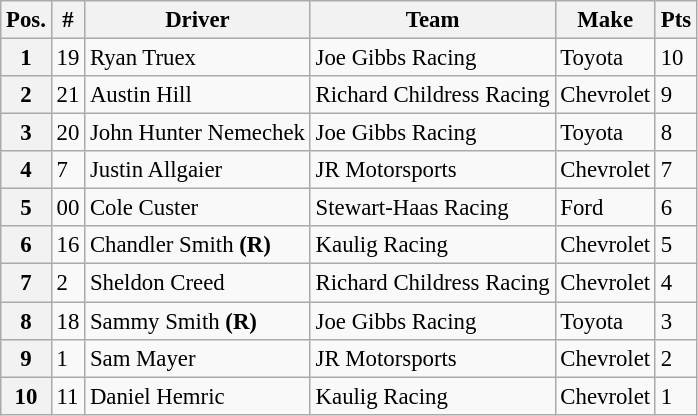<table class="wikitable" style="font-size:95%">
<tr>
<th>Pos.</th>
<th>#</th>
<th>Driver</th>
<th>Team</th>
<th>Make</th>
<th>Pts</th>
</tr>
<tr>
<th>1</th>
<td>19</td>
<td>Ryan Truex</td>
<td>Joe Gibbs Racing</td>
<td>Toyota</td>
<td>10</td>
</tr>
<tr>
<th>2</th>
<td>21</td>
<td>Austin Hill</td>
<td>Richard Childress Racing</td>
<td>Chevrolet</td>
<td>9</td>
</tr>
<tr>
<th>3</th>
<td>20</td>
<td>John Hunter Nemechek</td>
<td>Joe Gibbs Racing</td>
<td>Toyota</td>
<td>8</td>
</tr>
<tr>
<th>4</th>
<td>7</td>
<td>Justin Allgaier</td>
<td>JR Motorsports</td>
<td>Chevrolet</td>
<td>7</td>
</tr>
<tr>
<th>5</th>
<td>00</td>
<td>Cole Custer</td>
<td>Stewart-Haas Racing</td>
<td>Ford</td>
<td>6</td>
</tr>
<tr>
<th>6</th>
<td>16</td>
<td>Chandler Smith <strong>(R)</strong></td>
<td>Kaulig Racing</td>
<td>Chevrolet</td>
<td>5</td>
</tr>
<tr>
<th>7</th>
<td>2</td>
<td>Sheldon Creed</td>
<td>Richard Childress Racing</td>
<td>Chevrolet</td>
<td>4</td>
</tr>
<tr>
<th>8</th>
<td>18</td>
<td>Sammy Smith <strong>(R)</strong></td>
<td>Joe Gibbs Racing</td>
<td>Toyota</td>
<td>3</td>
</tr>
<tr>
<th>9</th>
<td>1</td>
<td>Sam Mayer</td>
<td>JR Motorsports</td>
<td>Chevrolet</td>
<td>2</td>
</tr>
<tr>
<th>10</th>
<td>11</td>
<td>Daniel Hemric</td>
<td>Kaulig Racing</td>
<td>Chevrolet</td>
<td>1</td>
</tr>
</table>
